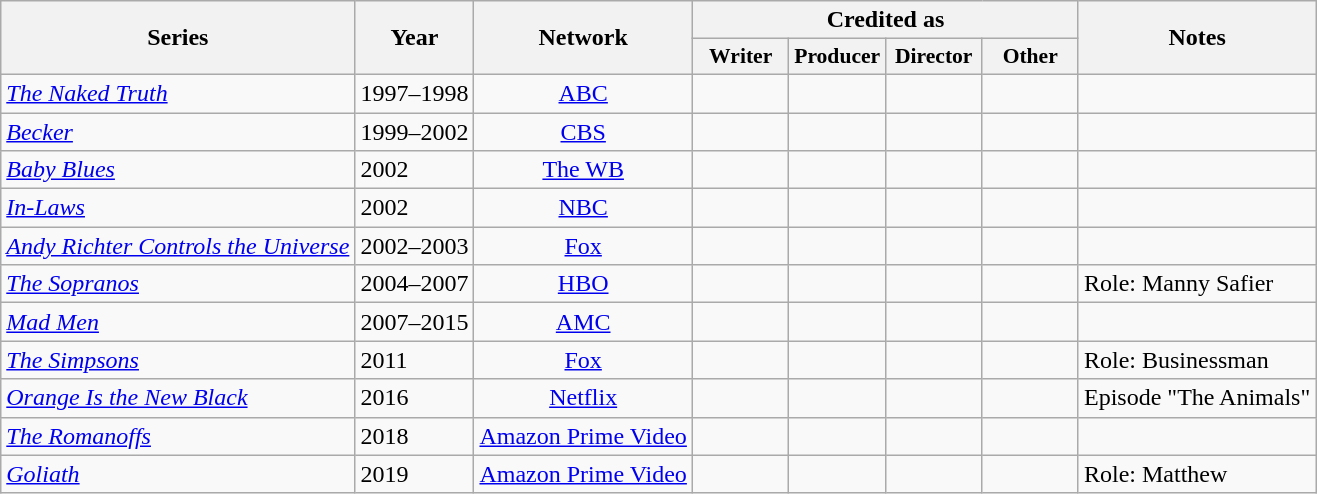<table class="wikitable">
<tr>
<th rowspan="2">Series</th>
<th rowspan="2">Year</th>
<th rowspan="2">Network</th>
<th colspan="4">Credited as</th>
<th rowspan="2">Notes</th>
</tr>
<tr>
<th style="width:4em; font-size:90%">Writer</th>
<th style="width:4em; font-size:90%">Producer</th>
<th style="width:4em; font-size:90%">Director</th>
<th style="width:4em; font-size:90%">Other</th>
</tr>
<tr>
<td><em><a href='#'>The Naked Truth</a></em></td>
<td>1997–1998</td>
<td style="text-align:center;"><a href='#'>ABC</a></td>
<td></td>
<td></td>
<td></td>
<td></td>
<td></td>
</tr>
<tr>
<td><em><a href='#'>Becker</a></em></td>
<td>1999–2002</td>
<td style="text-align:center;"><a href='#'>CBS</a></td>
<td></td>
<td></td>
<td></td>
<td></td>
<td></td>
</tr>
<tr>
<td><em><a href='#'>Baby Blues</a></em></td>
<td>2002</td>
<td style="text-align:center;"><a href='#'>The WB</a></td>
<td></td>
<td></td>
<td></td>
<td></td>
<td></td>
</tr>
<tr>
<td><em><a href='#'>In-Laws</a></em></td>
<td>2002</td>
<td style="text-align:center;"><a href='#'>NBC</a></td>
<td></td>
<td></td>
<td></td>
<td></td>
<td></td>
</tr>
<tr>
<td><em><a href='#'>Andy Richter Controls the Universe</a></em></td>
<td>2002–2003</td>
<td style="text-align:center;"><a href='#'>Fox</a></td>
<td></td>
<td></td>
<td></td>
<td></td>
<td></td>
</tr>
<tr>
<td><em><a href='#'>The Sopranos</a></em></td>
<td>2004–2007</td>
<td style="text-align:center;"><a href='#'>HBO</a></td>
<td></td>
<td></td>
<td></td>
<td></td>
<td>Role: Manny Safier</td>
</tr>
<tr>
<td><em><a href='#'>Mad Men</a></em></td>
<td>2007–2015</td>
<td style="text-align:center;"><a href='#'>AMC</a></td>
<td></td>
<td></td>
<td></td>
<td></td>
<td></td>
</tr>
<tr>
<td><em><a href='#'>The Simpsons</a></em></td>
<td>2011</td>
<td style="text-align:center;"><a href='#'>Fox</a></td>
<td></td>
<td></td>
<td></td>
<td></td>
<td>Role: Businessman</td>
</tr>
<tr>
<td><em><a href='#'>Orange Is the New Black</a></em></td>
<td>2016</td>
<td style="text-align:center;"><a href='#'>Netflix</a></td>
<td></td>
<td></td>
<td></td>
<td></td>
<td>Episode "The Animals"</td>
</tr>
<tr>
<td><em><a href='#'>The Romanoffs</a></em></td>
<td>2018</td>
<td style="text-align:center;"><a href='#'>Amazon Prime Video</a></td>
<td></td>
<td></td>
<td></td>
<td></td>
<td></td>
</tr>
<tr>
<td><em><a href='#'>Goliath</a></em></td>
<td>2019</td>
<td style="text-align:center;"><a href='#'>Amazon Prime Video</a></td>
<td></td>
<td></td>
<td></td>
<td></td>
<td>Role: Matthew</td>
</tr>
</table>
